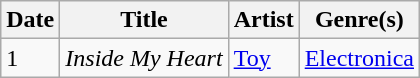<table class="wikitable" style="text-align: left;">
<tr>
<th>Date</th>
<th>Title</th>
<th>Artist</th>
<th>Genre(s)</th>
</tr>
<tr>
<td>1</td>
<td><em>Inside My Heart</em></td>
<td><a href='#'>Toy</a></td>
<td><a href='#'>Electronica</a></td>
</tr>
</table>
